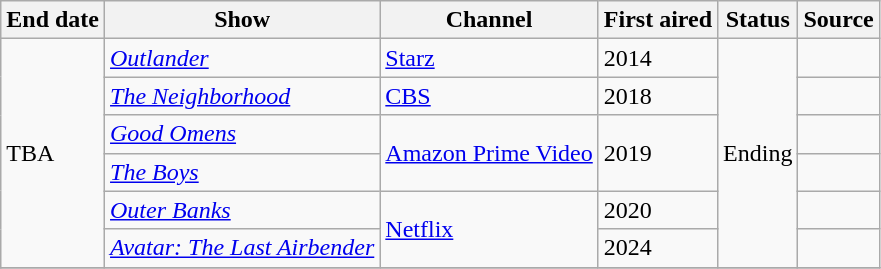<table class="wikitable sortable">
<tr>
<th>End date</th>
<th>Show</th>
<th>Channel</th>
<th>First aired</th>
<th>Status</th>
<th>Source</th>
</tr>
<tr>
<td rowspan="6">TBA</td>
<td><em><a href='#'>Outlander</a></em></td>
<td><a href='#'>Starz</a></td>
<td>2014</td>
<td rowspan="6">Ending</td>
<td></td>
</tr>
<tr>
<td><em><a href='#'>The Neighborhood</a></em></td>
<td><a href='#'>CBS</a></td>
<td>2018</td>
<td></td>
</tr>
<tr>
<td><em><a href='#'>Good Omens</a></em></td>
<td rowspan="2"><a href='#'>Amazon Prime Video</a></td>
<td rowspan="2">2019</td>
<td></td>
</tr>
<tr>
<td><em><a href='#'>The Boys</a></em></td>
<td></td>
</tr>
<tr>
<td><em><a href='#'>Outer Banks</a></em></td>
<td rowspan="2"><a href='#'>Netflix</a></td>
<td>2020</td>
<td></td>
</tr>
<tr>
<td><em><a href='#'>Avatar: The Last Airbender</a></em></td>
<td>2024</td>
<td></td>
</tr>
<tr>
</tr>
</table>
